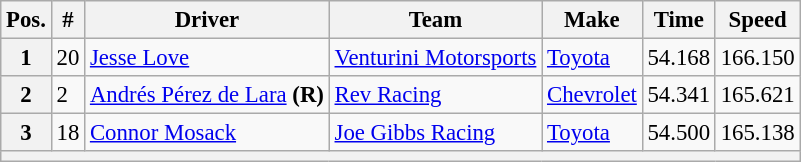<table class="wikitable" style="font-size:95%">
<tr>
<th>Pos.</th>
<th>#</th>
<th>Driver</th>
<th>Team</th>
<th>Make</th>
<th>Time</th>
<th>Speed</th>
</tr>
<tr>
<th>1</th>
<td>20</td>
<td><a href='#'>Jesse Love</a></td>
<td><a href='#'>Venturini Motorsports</a></td>
<td><a href='#'>Toyota</a></td>
<td>54.168</td>
<td>166.150</td>
</tr>
<tr>
<th>2</th>
<td>2</td>
<td><a href='#'>Andrés Pérez de Lara</a> <strong>(R)</strong></td>
<td><a href='#'>Rev Racing</a></td>
<td><a href='#'>Chevrolet</a></td>
<td>54.341</td>
<td>165.621</td>
</tr>
<tr>
<th>3</th>
<td>18</td>
<td><a href='#'>Connor Mosack</a></td>
<td><a href='#'>Joe Gibbs Racing</a></td>
<td><a href='#'>Toyota</a></td>
<td>54.500</td>
<td>165.138</td>
</tr>
<tr>
<th colspan="7"></th>
</tr>
</table>
